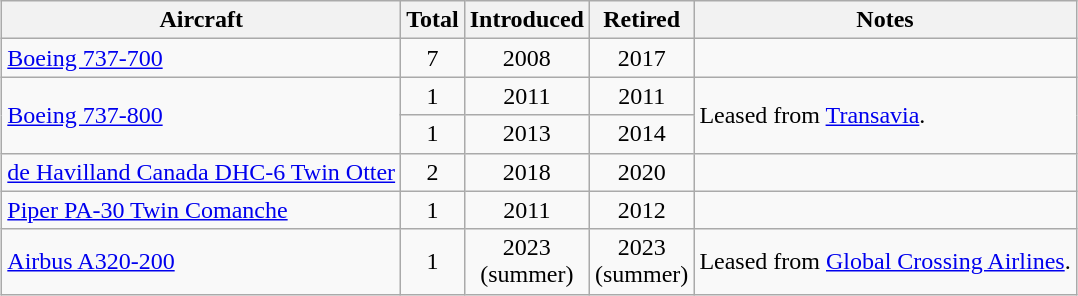<table class="wikitable" style="margin:1em auto; border-collapse:collapse;text-align:left">
<tr>
<th>Aircraft</th>
<th>Total</th>
<th>Introduced</th>
<th>Retired</th>
<th>Notes</th>
</tr>
<tr>
<td><a href='#'>Boeing 737-700</a></td>
<td align=center>7</td>
<td align=center>2008</td>
<td align=center>2017</td>
<td></td>
</tr>
<tr>
<td rowspan=2><a href='#'>Boeing 737-800</a></td>
<td align=center>1</td>
<td align=center>2011</td>
<td align=center>2011</td>
<td rowspan=2>Leased from <a href='#'>Transavia</a>.</td>
</tr>
<tr>
<td align=center>1</td>
<td align=center>2013</td>
<td align=center>2014</td>
</tr>
<tr>
<td><a href='#'>de Havilland Canada DHC-6 Twin Otter</a></td>
<td align=center>2</td>
<td align=center>2018</td>
<td align=center>2020</td>
<td></td>
</tr>
<tr>
<td><a href='#'>Piper PA-30 Twin Comanche</a></td>
<td align=center>1</td>
<td align=center>2011</td>
<td align=center>2012</td>
<td></td>
</tr>
<tr>
<td><a href='#'>Airbus A320-200</a></td>
<td align=center>1</td>
<td align=center>2023<br>(summer)</td>
<td align=center>2023<br>(summer)</td>
<td>Leased from <a href='#'>Global Crossing Airlines</a>.</td>
</tr>
</table>
